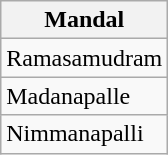<table class="wikitable sortable static-row-numbers static-row-header-hash">
<tr>
<th>Mandal</th>
</tr>
<tr>
<td>Ramasamudram</td>
</tr>
<tr>
<td>Madanapalle</td>
</tr>
<tr>
<td>Nimmanapalli</td>
</tr>
</table>
